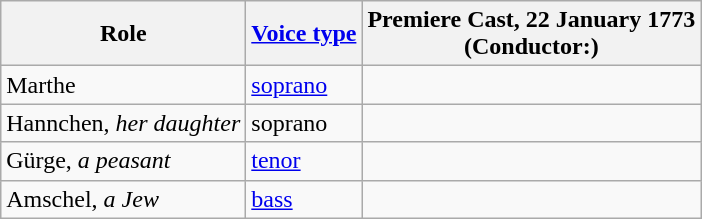<table class="wikitable">
<tr>
<th>Role</th>
<th><a href='#'>Voice type</a></th>
<th>Premiere Cast, 22 January 1773<br>(Conductor:)</th>
</tr>
<tr>
<td>Marthe</td>
<td><a href='#'>soprano</a></td>
<td> </td>
</tr>
<tr>
<td>Hannchen, <em>her daughter</em></td>
<td>soprano</td>
<td> </td>
</tr>
<tr>
<td>Gürge, <em>a peasant </em></td>
<td><a href='#'>tenor</a></td>
<td> </td>
</tr>
<tr>
<td>Amschel, <em>a Jew</em></td>
<td><a href='#'>bass</a></td>
<td> </td>
</tr>
</table>
